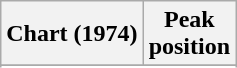<table class="wikitable sortable plainrowheaders" style="text-align:center">
<tr>
<th scope="col">Chart (1974)</th>
<th scope="col">Peak<br> position</th>
</tr>
<tr>
</tr>
<tr>
</tr>
</table>
